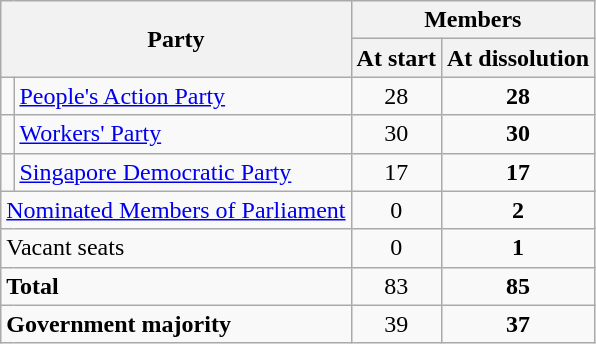<table class="wikitable" border="1">
<tr>
<th colspan="2" rowspan="2">Party</th>
<th colspan="2">Members</th>
</tr>
<tr>
<th>At start</th>
<th>At dissolution</th>
</tr>
<tr>
<td></td>
<td scope="row"><a href='#'>People's Action Party</a></td>
<td align="center">28</td>
<td align="center"><strong>28</strong></td>
</tr>
<tr>
<td></td>
<td scope="row"><a href='#'>Workers' Party</a></td>
<td align="center">30</td>
<td align="center"><strong>30</strong></td>
</tr>
<tr>
<td></td>
<td><a href='#'>Singapore Democratic Party</a></td>
<td align="center">17</td>
<td align="center"><strong>17</strong></td>
</tr>
<tr>
<td colspan="2"><a href='#'>Nominated Members of Parliament</a></td>
<td align="center">0</td>
<td align="center"><strong>2</strong></td>
</tr>
<tr>
<td colspan="2">Vacant seats</td>
<td align="center">0</td>
<td align="center"><strong>1</strong></td>
</tr>
<tr>
<td colspan="2"><strong>Total</strong></td>
<td align="center">83</td>
<td align="center"><strong>85</strong></td>
</tr>
<tr>
<td colspan="2"><strong>Government majority</strong></td>
<td align="center">39</td>
<td align="center"><strong>37</strong></td>
</tr>
</table>
